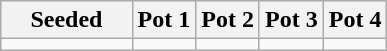<table class="wikitable">
<tr>
<th width=34%>Seeded</th>
<th width=16.5%>Pot 1</th>
<th width=16.5%>Pot 2</th>
<th width=16.5%>Pot 3</th>
<th width=16.5%>Pot 4</th>
</tr>
<tr>
<td></td>
<td></td>
<td></td>
<td></td>
<td></td>
</tr>
</table>
